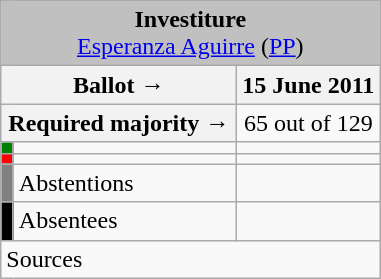<table class="wikitable" style="text-align:center;">
<tr>
<td colspan="3" align="center" bgcolor="#C0C0C0"><strong>Investiture</strong><br><a href='#'>Esperanza Aguirre</a> (<a href='#'>PP</a>)</td>
</tr>
<tr>
<th colspan="2" width="150px">Ballot →</th>
<th>15 June 2011</th>
</tr>
<tr>
<th colspan="2">Required majority →</th>
<td>65 out of 129 </td>
</tr>
<tr>
<th width="1px" style="background:green;"></th>
<td align="left"></td>
<td></td>
</tr>
<tr>
<th style="color:inherit;background:red;"></th>
<td align="left"></td>
<td></td>
</tr>
<tr>
<th style="color:inherit;background:gray;"></th>
<td align="left"><span>Abstentions</span></td>
<td></td>
</tr>
<tr>
<th style="color:inherit;background:black;"></th>
<td align="left">Absentees</td>
<td></td>
</tr>
<tr>
<td align="left" colspan="3">Sources</td>
</tr>
</table>
